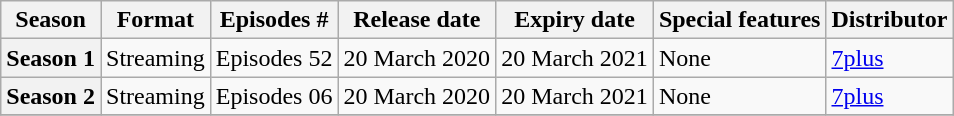<table class="wikitable">
<tr>
<th>Season</th>
<th>Format</th>
<th>Episodes #</th>
<th>Release date</th>
<th>Expiry date</th>
<th>Special features</th>
<th>Distributor</th>
</tr>
<tr>
<th>Season 1</th>
<td>Streaming</td>
<td style="text-align:left;">Episodes 52</td>
<td>20 March 2020</td>
<td>20 March 2021</td>
<td>None</td>
<td><a href='#'>7plus</a></td>
</tr>
<tr>
<th>Season 2</th>
<td>Streaming</td>
<td style="text-align:left;">Episodes 06</td>
<td>20 March 2020</td>
<td>20 March 2021</td>
<td>None</td>
<td><a href='#'>7plus</a></td>
</tr>
<tr>
</tr>
</table>
